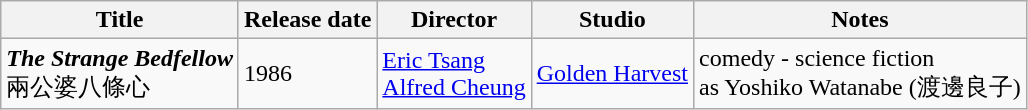<table class="wikitable">
<tr>
<th>Title</th>
<th>Release date</th>
<th>Director</th>
<th>Studio</th>
<th>Notes</th>
</tr>
<tr>
<td><strong><em>The Strange Bedfellow</em></strong><br>兩公婆八條心</td>
<td>1986</td>
<td><a href='#'>Eric Tsang</a><br><a href='#'>Alfred Cheung</a></td>
<td><a href='#'>Golden Harvest</a></td>
<td>comedy - science fiction<br>as Yoshiko Watanabe (渡邊良子)</td>
</tr>
</table>
